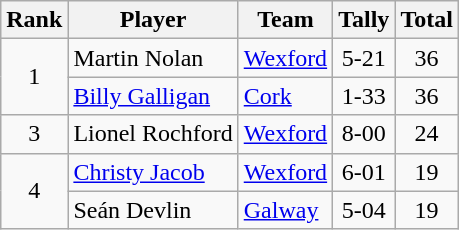<table class="wikitable">
<tr>
<th>Rank</th>
<th>Player</th>
<th>Team</th>
<th>Tally</th>
<th>Total</th>
</tr>
<tr>
<td rowspan="2" style="text-align:center;">1</td>
<td>Martin Nolan</td>
<td><a href='#'>Wexford</a></td>
<td align=center>5-21</td>
<td align=center>36</td>
</tr>
<tr>
<td><a href='#'>Billy Galligan</a></td>
<td><a href='#'>Cork</a></td>
<td align=center>1-33</td>
<td align=center>36</td>
</tr>
<tr>
<td rowspan="1" style="text-align:center;">3</td>
<td>Lionel Rochford</td>
<td><a href='#'>Wexford</a></td>
<td align=center>8-00</td>
<td align=center>24</td>
</tr>
<tr>
<td rowspan="2" style="text-align:center;">4</td>
<td><a href='#'>Christy Jacob</a></td>
<td><a href='#'>Wexford</a></td>
<td align=center>6-01</td>
<td align=center>19</td>
</tr>
<tr>
<td>Seán Devlin</td>
<td><a href='#'>Galway</a></td>
<td align=center>5-04</td>
<td align=center>19</td>
</tr>
</table>
